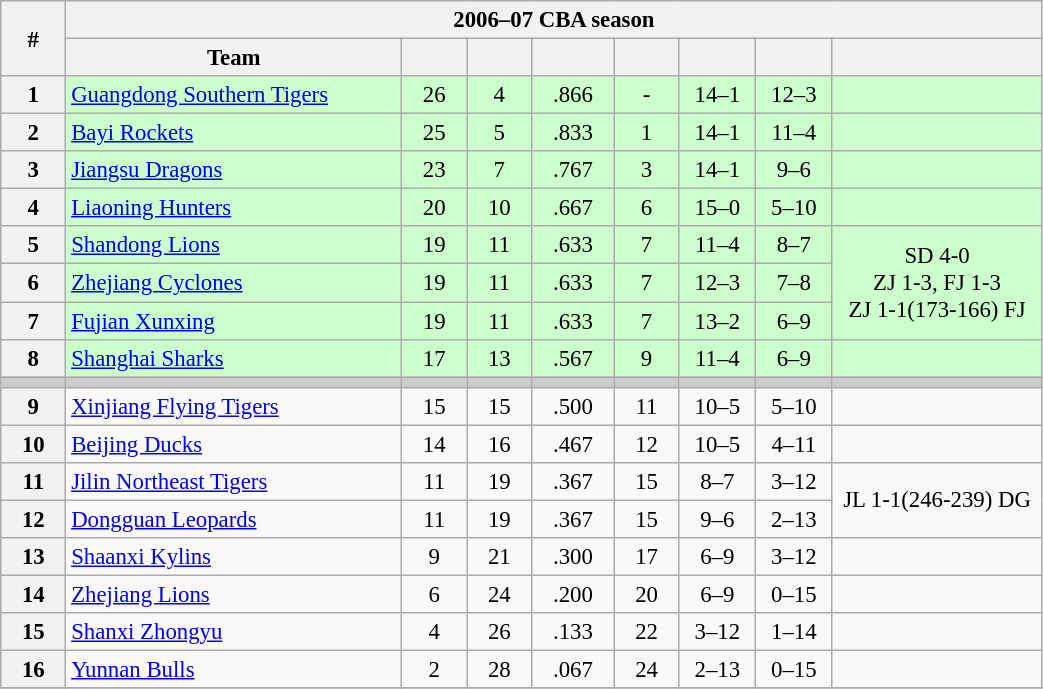<table class="wikitable" width="55%" style="font-size:95%;">
<tr>
<th width="3%" rowspan=2>#</th>
<th colspan="8" style="text-align:center;">2006–07 CBA season</th>
</tr>
<tr style="text-align:center;">
<th width="16%">Team</th>
<th width="3%"></th>
<th width="3%"></th>
<th width="3%"></th>
<th width="3%"></th>
<th width="3%"></th>
<th width="3%"></th>
<th width="10%"></th>
</tr>
<tr style="background: #ccffcc;  text-align: center;">
<th>1</th>
<td style="text-align:left;"><a href='#'>Guangdong Southern Tigers</a></td>
<td>26</td>
<td>4</td>
<td>.866</td>
<td>-</td>
<td>14–1</td>
<td>12–3</td>
<td></td>
</tr>
<tr style="background: #ccffcc;  text-align: center;">
<th>2</th>
<td style="text-align:left;"><a href='#'>Bayi Rockets</a></td>
<td>25</td>
<td>5</td>
<td>.833</td>
<td>1</td>
<td>14–1</td>
<td>11–4</td>
<td></td>
</tr>
<tr style="background: #ccffcc;  text-align: center;">
<th>3</th>
<td style="text-align:left;"><a href='#'>Jiangsu Dragons</a></td>
<td>23</td>
<td>7</td>
<td>.767</td>
<td>3</td>
<td>14–1</td>
<td>9–6</td>
<td></td>
</tr>
<tr style="background: #ccffcc;  text-align: center;">
<th>4</th>
<td style="text-align:left;"><a href='#'>Liaoning Hunters</a></td>
<td>20</td>
<td>10</td>
<td>.667</td>
<td>6</td>
<td>15–0</td>
<td>5–10</td>
<td></td>
</tr>
<tr style="background: #ccffcc;  text-align: center;">
<th>5</th>
<td style="text-align:left;"><a href='#'>Shandong Lions</a></td>
<td>19</td>
<td>11</td>
<td>.633</td>
<td>7</td>
<td>11–4</td>
<td>8–7</td>
<td rowspan=3>SD 4-0<br>ZJ 1-3, FJ 1-3<br>ZJ 1-1(173-166) FJ</td>
</tr>
<tr style="background: #ccffcc;  text-align: center;">
<th>6</th>
<td style="text-align:left;"><a href='#'>Zhejiang Cyclones</a></td>
<td>19</td>
<td>11</td>
<td>.633</td>
<td>7</td>
<td>12–3</td>
<td>7–8</td>
</tr>
<tr style="background: #ccffcc;  text-align: center;">
<th>7</th>
<td style="text-align:left;"><a href='#'>Fujian Xunxing</a></td>
<td>19</td>
<td>11</td>
<td>.633</td>
<td>7</td>
<td>13–2</td>
<td>6–9</td>
</tr>
<tr style="background: #ccffcc;  text-align: center;">
<th>8</th>
<td style="text-align:left;"><a href='#'>Shanghai Sharks</a></td>
<td>17</td>
<td>13</td>
<td>.567</td>
<td>9</td>
<td>11–4</td>
<td>6–9</td>
<td></td>
</tr>
<tr style="background-color:#cccccc" >
<td></td>
<td></td>
<td></td>
<td></td>
<td></td>
<td></td>
<td></td>
<td></td>
<td></td>
</tr>
<tr style="text-align:center;">
<th>9</th>
<td style="text-align:left;"><a href='#'>Xinjiang Flying Tigers</a></td>
<td>15</td>
<td>15</td>
<td>.500</td>
<td>11</td>
<td>10–5</td>
<td>5–10</td>
<td></td>
</tr>
<tr style="text-align:center;">
<th>10</th>
<td style="text-align:left;"><a href='#'>Beijing Ducks</a></td>
<td>14</td>
<td>16</td>
<td>.467</td>
<td>12</td>
<td>10–5</td>
<td>4–11</td>
<td></td>
</tr>
<tr style="text-align:center;">
<th>11</th>
<td style="text-align:left;"><a href='#'>Jilin Northeast Tigers</a></td>
<td>11</td>
<td>19</td>
<td>.367</td>
<td>15</td>
<td>8–7</td>
<td>3–12</td>
<td rowspan=2>JL 1-1(246-239) DG</td>
</tr>
<tr style="text-align:center;">
<th>12</th>
<td style="text-align:left;"><a href='#'>Dongguan Leopards</a></td>
<td>11</td>
<td>19</td>
<td>.367</td>
<td>15</td>
<td>9–6</td>
<td>2–13</td>
</tr>
<tr style="text-align:center;">
<th>13</th>
<td style="text-align:left;"><a href='#'>Shaanxi Kylins</a></td>
<td>9</td>
<td>21</td>
<td>.300</td>
<td>17</td>
<td>6–9</td>
<td>3–12</td>
<td></td>
</tr>
<tr style="text-align:center;">
<th>14</th>
<td style="text-align:left;"><a href='#'>Zhejiang Lions</a></td>
<td>6</td>
<td>24</td>
<td>.200</td>
<td>20</td>
<td>6–9</td>
<td>0–15</td>
<td></td>
</tr>
<tr style="text-align:center;">
<th>15</th>
<td style="text-align:left;"><a href='#'>Shanxi Zhongyu</a></td>
<td>4</td>
<td>26</td>
<td>.133</td>
<td>22</td>
<td>3–12</td>
<td>1–14</td>
<td></td>
</tr>
<tr style="text-align:center;">
<th>16</th>
<td style="text-align:left;"><a href='#'>Yunnan Bulls</a></td>
<td>2</td>
<td>28</td>
<td>.067</td>
<td>24</td>
<td>2–13</td>
<td>0–15</td>
<td></td>
</tr>
<tr style="text-align:center;">
</tr>
</table>
